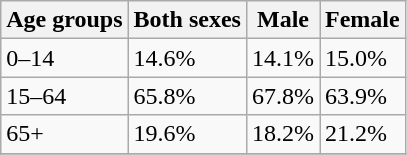<table class="wikitable">
<tr>
<th>Age groups</th>
<th>Both sexes</th>
<th>Male</th>
<th>Female</th>
</tr>
<tr>
<td>0–14</td>
<td>14.6%</td>
<td>14.1%</td>
<td>15.0%</td>
</tr>
<tr>
<td>15–64</td>
<td>65.8%</td>
<td>67.8%</td>
<td>63.9%</td>
</tr>
<tr>
<td>65+</td>
<td>19.6%</td>
<td>18.2%</td>
<td>21.2%</td>
</tr>
<tr>
</tr>
</table>
